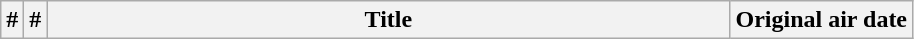<table class="wikitable plainrowheaders">
<tr>
<th>#</th>
<th>#</th>
<th style="width:28em;">Title</th>
<th>Original air date<br>











</th>
</tr>
</table>
